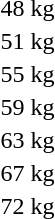<table>
<tr>
<td>48 kg</td>
<td></td>
<td></td>
<td></td>
</tr>
<tr>
<td>51 kg</td>
<td></td>
<td></td>
<td></td>
</tr>
<tr>
<td>55 kg</td>
<td></td>
<td></td>
<td></td>
</tr>
<tr>
<td>59 kg</td>
<td></td>
<td></td>
<td></td>
</tr>
<tr>
<td>63 kg</td>
<td></td>
<td></td>
<td></td>
</tr>
<tr>
<td>67 kg</td>
<td></td>
<td></td>
<td></td>
</tr>
<tr>
<td>72 kg</td>
<td></td>
<td></td>
<td></td>
</tr>
</table>
